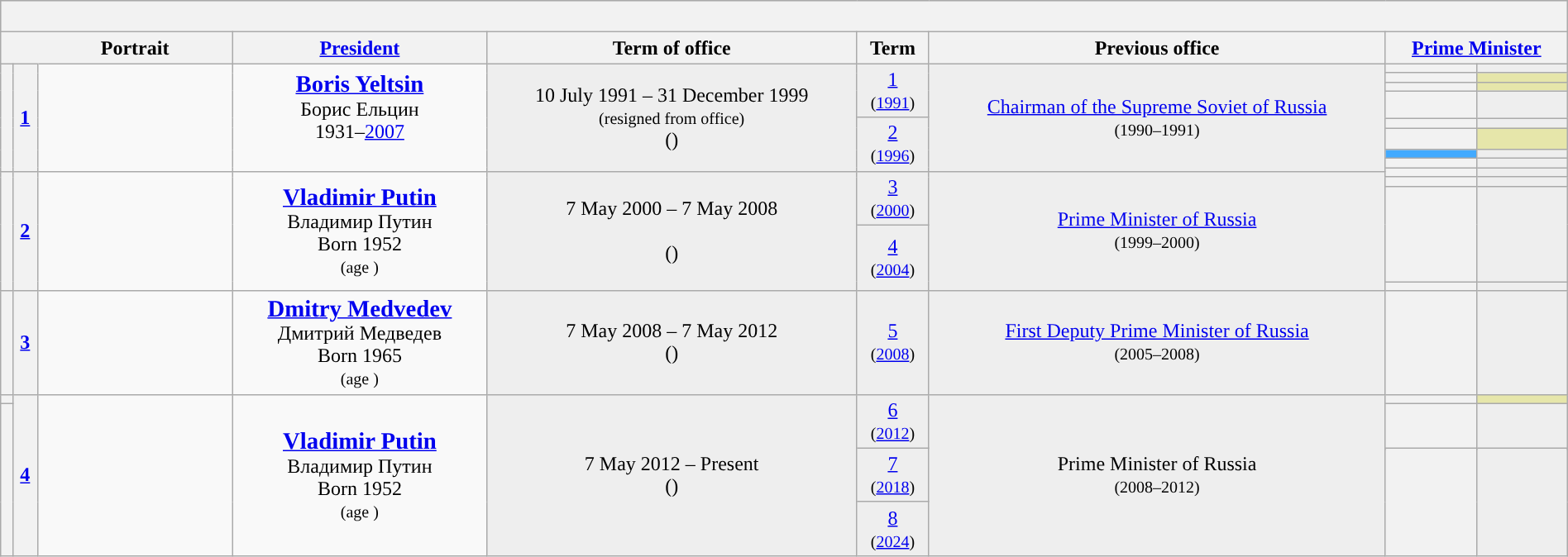<table class="wikitable" style="margin:1em auto; text-align:center; width:100%; border:1px #AAAAFF solid">
<tr style="background:#cccccc">
<th colspan="9">                        </th>
</tr>
<tr>
<th align="center" width="0" colspan=2 style="border-right: none"></th>
<th align="center" width="0" style="border-left: none">Portrait</th>
<th align="center" width="0"><a href='#'>President</a></th>
<th align="center" width="0">Term of office</th>
<th align="center" width="0">Term</th>
<th align="center" width="0">Previous office</th>
<th align="center" width="0" colspan=2><a href='#'>Prime Minister</a></th>
</tr>
<tr>
<th rowspan="10" style="background:"></th>
<th rowspan="10"><a href='#'>1</a></th>
<td rowspan="10" style="width:150px"></td>
<td rowspan="10"><strong><big><a href='#'>Boris Yeltsin</a></big></strong><br><span>Борис Ельцин</span><br>1931–<a href='#'>2007</a><br><br></td>
<td rowspan="10" style="background:#EEEEEE"><span>10 July 1991</span> – <span>31 December 1999</span><br><small>(resigned from office)</small><br>()</td>
<td rowspan="4" style="background:#EEEEEE"><a href='#'>1</a><br><small>(<a href='#'>1991</a>)</small><br></td>
<td rowspan="10" style="background:#EEEEEE"><a href='#'>Chairman of the Supreme Soviet of Russia</a><br><small>(1990–1991)</small></td>
<th style="background:"></th>
<td style="background:#EEEEEE"></td>
</tr>
<tr>
<th style="background:"></th>
<td style="background:#E6E6AA"></td>
</tr>
<tr>
<th style="background:"></th>
<td style="background:#E6E6AA"></td>
</tr>
<tr>
<th rowspan="2" style="background:"></th>
<td rowspan="2" height=15px style="background:#EEEEEE"></td>
</tr>
<tr>
<td rowspan="6" style="background:#EEEEEE"><a href='#'>2</a><br><small>(<a href='#'>1996</a>)</small></td>
</tr>
<tr>
<th style="background:"></th>
<td style="background:#EEEEEE"></td>
</tr>
<tr>
<th style="background:"></th>
<td height=10px style="background:#E6E6AA"></td>
</tr>
<tr>
<th style="background:#42aaff"></th>
<td style="background:#EEEEEE"></td>
</tr>
<tr>
<th style="background:"></th>
<td style="background:#EEEEEE"></td>
</tr>
<tr>
<th rowspan=2 style="background:"></th>
<td rowspan=2 style="background:#EEEEEE"></td>
</tr>
<tr>
<th rowspan="5" style="background:"></th>
<th rowspan="5"><a href='#'>2</a></th>
<td rowspan="5"></td>
<td rowspan="5"><strong><big><a href='#'>Vladimir Putin</a></big></strong><br><span>Владимир Путин</span><br>Born 1952<br><small>(age )</small><br></td>
<td rowspan="5" style="background:#EEEEEE"><span>7 May 2000</span> – <span>7 May 2008</span><br><br>()</td>
<td rowspan="3" style="background:#EEEEEE"><a href='#'>3</a><br><small>(<a href='#'>2000</a>)</small></td>
<td rowspan="5" style="background:#EEEEEE"><a href='#'>Prime Minister of Russia</a><br><small>(1999–2000)</small></td>
</tr>
<tr>
<th style="background:"></th>
<td style="background:#EEEEEE"></td>
</tr>
<tr>
<th rowspan="2" style="background:"></th>
<td rowspan="2"  height=70px  style="background:#EEEEEE"></td>
</tr>
<tr>
<td rowspan="2" style="background:#EEEEEE"><a href='#'>4</a><br><small>(<a href='#'>2004</a>)</small></td>
</tr>
<tr>
<th style="background:"></th>
<td style="background:#EEEEEE"></td>
</tr>
<tr>
<th style="background:"></th>
<th><a href='#'>3</a></th>
<td></td>
<td><strong><big><a href='#'>Dmitry Medvedev</a></big></strong><br><span>Дмитрий Медведев</span><br>Born 1965<br><small>(age )</small><br></td>
<td style="background:#EEEEEE"><span>7 May 2008</span> – <span>7 May 2012</span><br>()</td>
<td style="background:#EEEEEE"><a href='#'>5</a><br><small>(<a href='#'>2008</a>)</small></td>
<td style="background:#EEEEEE"><a href='#'>First Deputy Prime Minister of Russia</a><br><small>(2005–2008)</small></td>
<th style="background:"></th>
<td style="background:#EEEEEE"></td>
</tr>
<tr>
<th style="background:"></th>
<th rowspan="5"><a href='#'>4</a></th>
<td rowspan="5"></td>
<td rowspan="5"><strong><big><a href='#'>Vladimir Putin</a></big></strong><br><span>Владимир Путин</span><br>Born 1952<br><small>(age )</small><br></td>
<td style="background:#EEEEEE" rowspan="5"><span>7 May 2012</span> – Present<br>()</td>
<td style="background:#EEEEEE" rowspan="2"><a href='#'>6</a><br><small>(<a href='#'>2012</a>)</small></td>
<td style="background:#EEEEEE" rowspan="5">Prime Minister of Russia<br><small>(2008–2012)</small></td>
<th style="background:"></th>
<td style="background:#E6E6AA"></td>
</tr>
<tr>
<th rowspan=4 style="background: "></th>
<th rowspan=2 style="background:"></th>
<td rowspan=2 style="background:#EEEEEE"></td>
</tr>
<tr>
<td rowspan=2 style="background:#EEEEEE"><a href='#'>7</a><br><small>(<a href='#'>2018</a>)</small></td>
</tr>
<tr>
<th rowspan="2" style="background:"></th>
<td rowspan="2" style="background:#EEEEEE"></td>
</tr>
<tr>
<td style="background:#EEEEEE"><a href='#'>8</a><br><small>(<a href='#'>2024</a>)</small></td>
</tr>
</table>
